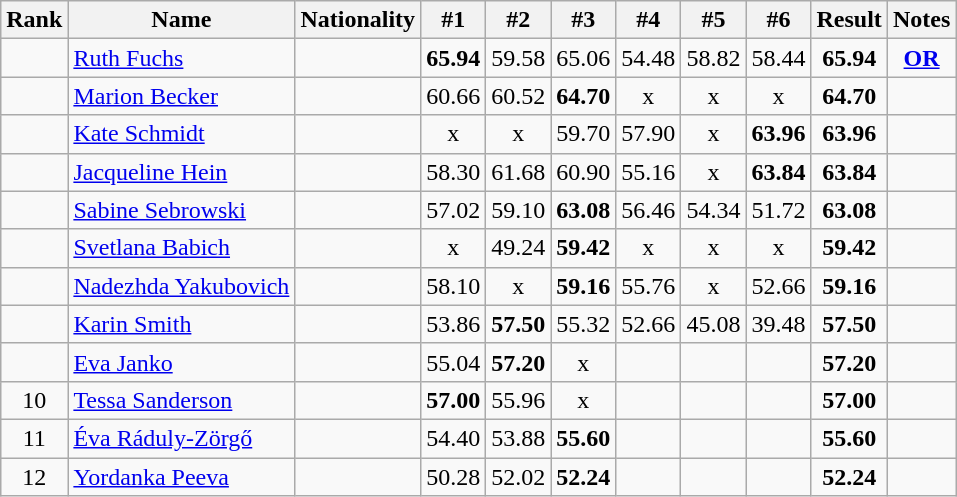<table class="wikitable sortable" style="text-align:center">
<tr>
<th>Rank</th>
<th>Name</th>
<th>Nationality</th>
<th>#1</th>
<th>#2</th>
<th>#3</th>
<th>#4</th>
<th>#5</th>
<th>#6</th>
<th>Result</th>
<th>Notes</th>
</tr>
<tr>
<td></td>
<td align=left><a href='#'>Ruth Fuchs</a></td>
<td align=left></td>
<td><strong>65.94</strong></td>
<td>59.58</td>
<td>65.06</td>
<td>54.48</td>
<td>58.82</td>
<td>58.44</td>
<td><strong>65.94 </strong></td>
<td><strong><a href='#'>OR</a></strong></td>
</tr>
<tr>
<td></td>
<td align=left><a href='#'>Marion Becker</a></td>
<td align=left></td>
<td>60.66</td>
<td>60.52</td>
<td><strong>64.70</strong></td>
<td>x</td>
<td>x</td>
<td>x</td>
<td><strong>64.70</strong></td>
<td></td>
</tr>
<tr>
<td></td>
<td align=left><a href='#'>Kate Schmidt</a></td>
<td align=left></td>
<td>x</td>
<td>x</td>
<td>59.70</td>
<td>57.90</td>
<td>x</td>
<td><strong>63.96</strong></td>
<td><strong>63.96</strong></td>
<td></td>
</tr>
<tr>
<td></td>
<td align=left><a href='#'>Jacqueline Hein</a></td>
<td align=left></td>
<td>58.30</td>
<td>61.68</td>
<td>60.90</td>
<td>55.16</td>
<td>x</td>
<td><strong>63.84</strong></td>
<td><strong>63.84</strong></td>
<td></td>
</tr>
<tr>
<td></td>
<td align=left><a href='#'>Sabine Sebrowski</a></td>
<td align=left></td>
<td>57.02</td>
<td>59.10</td>
<td><strong>63.08</strong></td>
<td>56.46</td>
<td>54.34</td>
<td>51.72</td>
<td><strong>63.08</strong></td>
<td></td>
</tr>
<tr>
<td></td>
<td align=left><a href='#'>Svetlana Babich</a></td>
<td align=left></td>
<td>x</td>
<td>49.24</td>
<td><strong>59.42</strong></td>
<td>x</td>
<td>x</td>
<td>x</td>
<td><strong>59.42</strong></td>
<td></td>
</tr>
<tr>
<td></td>
<td align=left><a href='#'>Nadezhda Yakubovich</a></td>
<td align=left></td>
<td>58.10</td>
<td>x</td>
<td><strong>59.16</strong></td>
<td>55.76</td>
<td>x</td>
<td>52.66</td>
<td><strong>59.16</strong></td>
<td></td>
</tr>
<tr>
<td></td>
<td align=left><a href='#'>Karin Smith</a></td>
<td align=left></td>
<td>53.86</td>
<td><strong>57.50</strong></td>
<td>55.32</td>
<td>52.66</td>
<td>45.08</td>
<td>39.48</td>
<td><strong>57.50</strong></td>
<td></td>
</tr>
<tr>
<td></td>
<td align=left><a href='#'>Eva Janko</a></td>
<td align=left></td>
<td>55.04</td>
<td><strong>57.20</strong></td>
<td>x</td>
<td></td>
<td></td>
<td></td>
<td><strong>57.20</strong></td>
<td></td>
</tr>
<tr>
<td>10</td>
<td align=left><a href='#'>Tessa Sanderson</a></td>
<td align=left></td>
<td><strong>57.00</strong></td>
<td>55.96</td>
<td>x</td>
<td></td>
<td></td>
<td></td>
<td><strong>57.00</strong></td>
<td></td>
</tr>
<tr>
<td>11</td>
<td align=left><a href='#'>Éva Ráduly-Zörgő</a></td>
<td align=left></td>
<td>54.40</td>
<td>53.88</td>
<td><strong>55.60</strong></td>
<td></td>
<td></td>
<td></td>
<td><strong>55.60</strong></td>
<td></td>
</tr>
<tr>
<td>12</td>
<td align=left><a href='#'>Yordanka Peeva</a></td>
<td align=left></td>
<td>50.28</td>
<td>52.02</td>
<td><strong>52.24</strong></td>
<td></td>
<td></td>
<td></td>
<td><strong>52.24</strong></td>
<td></td>
</tr>
</table>
